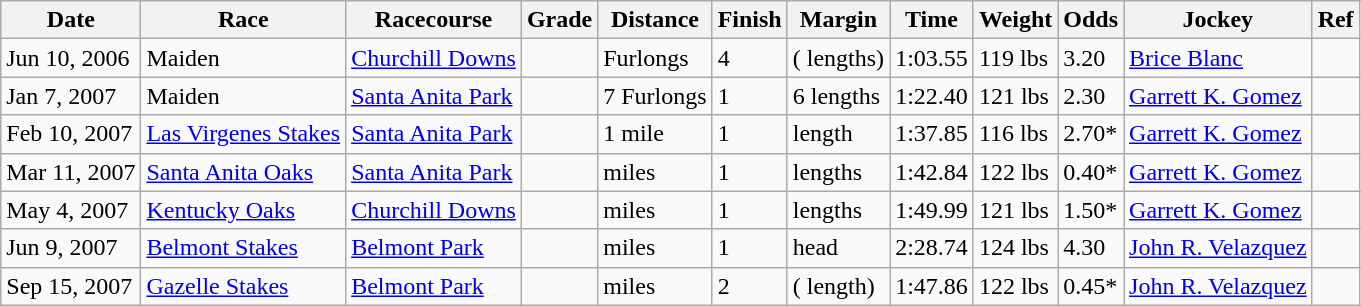<table class="wikitable">
<tr>
<th>Date</th>
<th>Race</th>
<th>Racecourse</th>
<th>Grade</th>
<th>Distance</th>
<th>Finish</th>
<th>Margin</th>
<th>Time</th>
<th>Weight</th>
<th>Odds</th>
<th>Jockey</th>
<th>Ref</th>
</tr>
<tr>
<td>Jun 10, 2006</td>
<td>Maiden</td>
<td><a href='#'>Churchill Downs</a></td>
<td></td>
<td> Furlongs</td>
<td>4</td>
<td>( lengths)</td>
<td>1:03.55</td>
<td>119 lbs</td>
<td>3.20</td>
<td><a href='#'>Brice Blanc</a></td>
<td></td>
</tr>
<tr>
<td>Jan 7, 2007</td>
<td>Maiden</td>
<td><a href='#'>Santa Anita Park</a></td>
<td></td>
<td>7 Furlongs</td>
<td>1</td>
<td>6 lengths</td>
<td>1:22.40</td>
<td>121 lbs</td>
<td>2.30</td>
<td><a href='#'>Garrett K. Gomez</a></td>
<td></td>
</tr>
<tr>
<td>Feb 10, 2007</td>
<td><a href='#'>Las Virgenes Stakes</a></td>
<td><a href='#'>Santa Anita Park</a></td>
<td></td>
<td>1 mile</td>
<td>1</td>
<td> length</td>
<td>1:37.85</td>
<td>116 lbs</td>
<td>2.70*</td>
<td><a href='#'>Garrett K. Gomez</a></td>
<td></td>
</tr>
<tr>
<td>Mar 11, 2007</td>
<td><a href='#'>Santa Anita Oaks</a></td>
<td><a href='#'>Santa Anita Park</a></td>
<td></td>
<td> miles</td>
<td>1</td>
<td> lengths</td>
<td>1:42.84</td>
<td>122 lbs</td>
<td>0.40*</td>
<td><a href='#'>Garrett K. Gomez</a></td>
<td></td>
</tr>
<tr>
<td>May 4, 2007</td>
<td><a href='#'>Kentucky Oaks</a></td>
<td><a href='#'>Churchill Downs</a></td>
<td></td>
<td> miles</td>
<td>1</td>
<td> lengths</td>
<td>1:49.99</td>
<td>121 lbs</td>
<td>1.50*</td>
<td><a href='#'>Garrett K. Gomez</a></td>
<td></td>
</tr>
<tr>
<td>Jun 9, 2007</td>
<td><a href='#'>Belmont Stakes</a></td>
<td><a href='#'>Belmont Park</a></td>
<td></td>
<td> miles</td>
<td>1</td>
<td>head</td>
<td>2:28.74</td>
<td>124 lbs</td>
<td>4.30</td>
<td><a href='#'>John R. Velazquez</a></td>
<td></td>
</tr>
<tr>
<td>Sep 15, 2007</td>
<td><a href='#'>Gazelle Stakes</a></td>
<td><a href='#'>Belmont Park</a></td>
<td></td>
<td> miles</td>
<td>2</td>
<td>( length)</td>
<td>1:47.86</td>
<td>122 lbs</td>
<td>0.45*</td>
<td><a href='#'>John R. Velazquez</a></td>
<td></td>
</tr>
</table>
